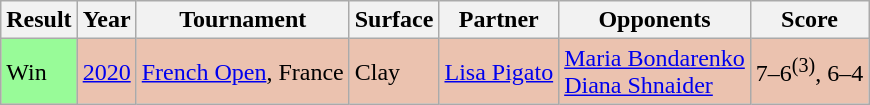<table class="wikitable">
<tr>
<th>Result</th>
<th>Year</th>
<th>Tournament</th>
<th>Surface</th>
<th>Partner</th>
<th>Opponents</th>
<th>Score</th>
</tr>
<tr bgcolor=#ebc2af>
<td style="background:#98fb98;">Win</td>
<td><a href='#'>2020</a></td>
<td><a href='#'>French Open</a>, France</td>
<td>Clay</td>
<td> <a href='#'>Lisa Pigato</a></td>
<td> <a href='#'>Maria Bondarenko</a> <br>  <a href='#'>Diana Shnaider</a></td>
<td>7–6<sup>(3)</sup>, 6–4</td>
</tr>
</table>
